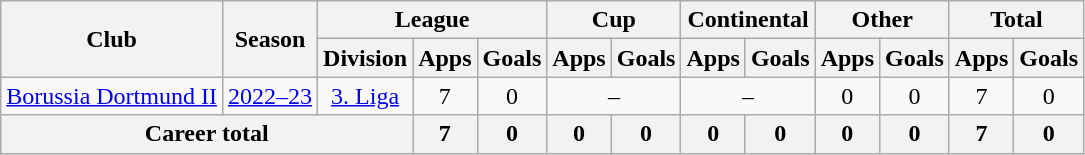<table class="wikitable" style="text-align:center">
<tr>
<th rowspan="2">Club</th>
<th rowspan="2">Season</th>
<th colspan="3">League</th>
<th colspan="2">Cup</th>
<th colspan="2">Continental</th>
<th colspan="2">Other</th>
<th colspan="2">Total</th>
</tr>
<tr>
<th>Division</th>
<th>Apps</th>
<th>Goals</th>
<th>Apps</th>
<th>Goals</th>
<th>Apps</th>
<th>Goals</th>
<th>Apps</th>
<th>Goals</th>
<th>Apps</th>
<th>Goals</th>
</tr>
<tr>
<td><a href='#'>Borussia Dortmund II</a></td>
<td><a href='#'>2022–23</a></td>
<td><a href='#'>3. Liga</a></td>
<td>7</td>
<td>0</td>
<td colspan="2">–</td>
<td colspan="2">–</td>
<td>0</td>
<td>0</td>
<td>7</td>
<td>0</td>
</tr>
<tr>
<th colspan="3">Career total</th>
<th>7</th>
<th>0</th>
<th>0</th>
<th>0</th>
<th>0</th>
<th>0</th>
<th>0</th>
<th>0</th>
<th>7</th>
<th>0</th>
</tr>
</table>
